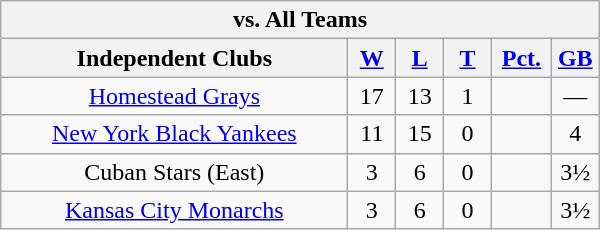<table class="wikitable" width="400em" style="text-align:center;">
<tr>
<th colspan="6">vs. All Teams</th>
</tr>
<tr>
<th width="58%">Independent Clubs</th>
<th width="8%"><a href='#'>W</a></th>
<th width="8%"><a href='#'>L</a></th>
<th width="8%"><a href='#'>T</a></th>
<th width="10%"><a href='#'>Pct.</a></th>
<th width="8%"><a href='#'>GB</a></th>
</tr>
<tr>
<td><a href='#'>Homestead Grays</a></td>
<td>17</td>
<td>13</td>
<td>1</td>
<td></td>
<td>—</td>
</tr>
<tr>
<td><a href='#'>New York Black Yankees</a></td>
<td>11</td>
<td>15</td>
<td>0</td>
<td></td>
<td>4</td>
</tr>
<tr>
<td>Cuban Stars (East)</td>
<td>3</td>
<td>6</td>
<td>0</td>
<td></td>
<td>3½</td>
</tr>
<tr>
<td><a href='#'>Kansas City Monarchs</a></td>
<td>3</td>
<td>6</td>
<td>0</td>
<td></td>
<td>3½</td>
</tr>
</table>
